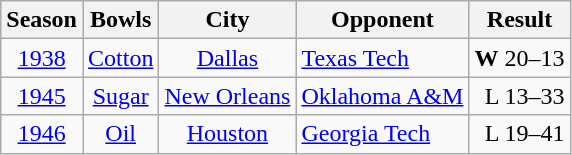<table class="wikitable">
<tr>
<th>Season</th>
<th>Bowls</th>
<th>City</th>
<th>Opponent</th>
<th>Result</th>
</tr>
<tr>
<td align=center><a href='#'>1938</a></td>
<td align=center><a href='#'>Cotton</a></td>
<td align=center><a href='#'>Dallas</a></td>
<td><a href='#'>Texas Tech</a></td>
<td align=right><strong>W</strong> 20–13</td>
</tr>
<tr>
<td align=center><a href='#'>1945</a></td>
<td align=center><a href='#'>Sugar</a></td>
<td align=center><a href='#'>New Orleans</a></td>
<td><a href='#'>Oklahoma A&M</a></td>
<td align=right>L 13–33</td>
</tr>
<tr>
<td align=center><a href='#'>1946</a></td>
<td align=center><a href='#'>Oil</a></td>
<td align=center><a href='#'>Houston</a></td>
<td><a href='#'>Georgia Tech</a></td>
<td align=right>L 19–41</td>
</tr>
</table>
